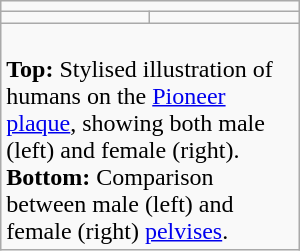<table class="wikitable"  style="width:200px; float:right;">
<tr>
<td colspan="2"></td>
</tr>
<tr>
<td></td>
<td></td>
</tr>
<tr>
<td colspan="2"><br><strong>Top:</strong> Stylised illustration of humans on the <a href='#'>Pioneer plaque</a>, showing both male (left) and female (right).
<br><strong>Bottom:</strong> Comparison between male (left) and female (right) <a href='#'>pelvises</a>.</td>
</tr>
</table>
